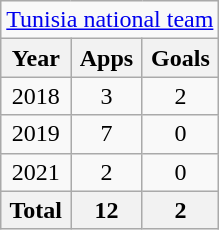<table class="wikitable" style="text-align:center">
<tr>
<td colspan="3"><a href='#'>Tunisia national team</a></td>
</tr>
<tr>
<th>Year</th>
<th>Apps</th>
<th>Goals</th>
</tr>
<tr>
<td>2018</td>
<td>3</td>
<td>2</td>
</tr>
<tr>
<td>2019</td>
<td>7</td>
<td>0</td>
</tr>
<tr>
<td>2021</td>
<td>2</td>
<td>0</td>
</tr>
<tr>
<th>Total</th>
<th>12</th>
<th>2</th>
</tr>
</table>
